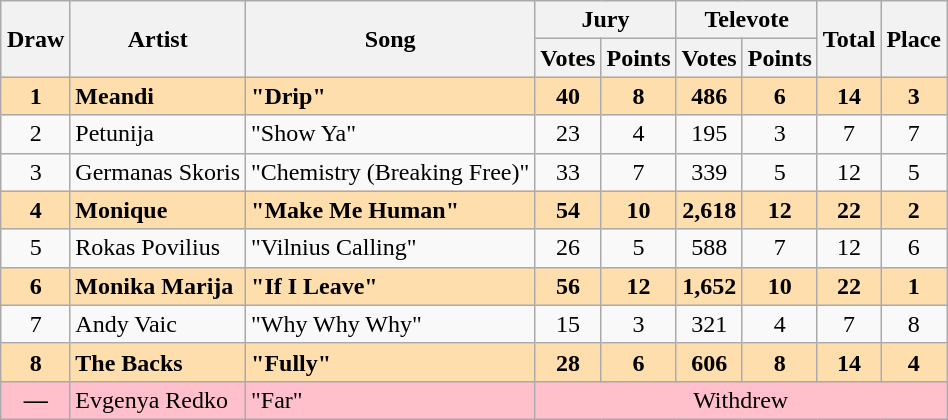<table class="sortable wikitable" style="margin: 1em auto 1em auto; text-align:center">
<tr>
<th rowspan="2">Draw</th>
<th rowspan="2">Artist</th>
<th rowspan="2">Song</th>
<th colspan="2">Jury</th>
<th colspan="2">Televote</th>
<th rowspan="2">Total</th>
<th rowspan="2">Place</th>
</tr>
<tr>
<th>Votes</th>
<th>Points</th>
<th>Votes</th>
<th>Points</th>
</tr>
<tr style="font-weight:bold; background:#FFDEAD;">
<td>1</td>
<td align="left">Meandi</td>
<td align="left">"Drip"</td>
<td>40</td>
<td>8</td>
<td>486</td>
<td>6</td>
<td>14</td>
<td>3</td>
</tr>
<tr>
<td>2</td>
<td align="left">Petunija</td>
<td align="left">"Show Ya"</td>
<td>23</td>
<td>4</td>
<td>195</td>
<td>3</td>
<td>7</td>
<td>7</td>
</tr>
<tr>
<td>3</td>
<td align="left">Germanas Skoris</td>
<td align="left">"Chemistry (Breaking Free)"</td>
<td>33</td>
<td>7</td>
<td>339</td>
<td>5</td>
<td>12</td>
<td>5</td>
</tr>
<tr style="font-weight:bold; background:#FFDEAD;">
<td>4</td>
<td align="left">Monique</td>
<td align="left">"Make Me Human"</td>
<td>54</td>
<td>10</td>
<td>2,618</td>
<td>12</td>
<td>22</td>
<td>2</td>
</tr>
<tr>
<td>5</td>
<td align="left">Rokas Povilius</td>
<td align="left">"Vilnius Calling"</td>
<td>26</td>
<td>5</td>
<td>588</td>
<td>7</td>
<td>12</td>
<td>6</td>
</tr>
<tr style="font-weight:bold; background:#FFDEAD;">
<td>6</td>
<td align="left">Monika Marija</td>
<td align="left">"If I Leave"</td>
<td>56</td>
<td>12</td>
<td>1,652</td>
<td>10</td>
<td>22</td>
<td>1</td>
</tr>
<tr>
<td>7</td>
<td align="left">Andy Vaic</td>
<td align="left">"Why Why Why"</td>
<td>15</td>
<td>3</td>
<td>321</td>
<td>4</td>
<td>7</td>
<td>8</td>
</tr>
<tr style="font-weight:bold; background:#FFDEAD;">
<td>8</td>
<td align="left" data-sort-value="Backs, The">The Backs</td>
<td align="left">"Fully"</td>
<td>28</td>
<td>6</td>
<td>606</td>
<td>8</td>
<td>14</td>
<td>4</td>
</tr>
<tr class=sortbottom style="background:pink;">
<th style="text-align:center; background:pink;">—</th>
<td align="left">Evgenya Redko</td>
<td align="left">"Far"</td>
<td colspan="6">Withdrew</td>
</tr>
</table>
